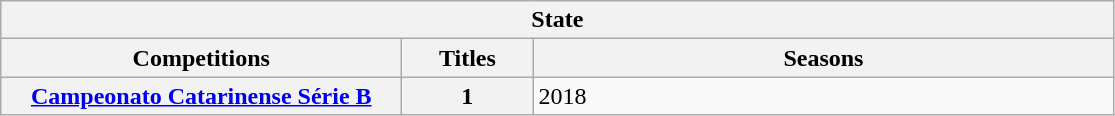<table class="wikitable">
<tr>
<th colspan="3">State</th>
</tr>
<tr>
<th style="width:260px">Competitions</th>
<th style="width:80px">Titles</th>
<th style="width:380px">Seasons</th>
</tr>
<tr>
<th><a href='#'>Campeonato Catarinense Série B</a></th>
<th>1</th>
<td>2018</td>
</tr>
</table>
